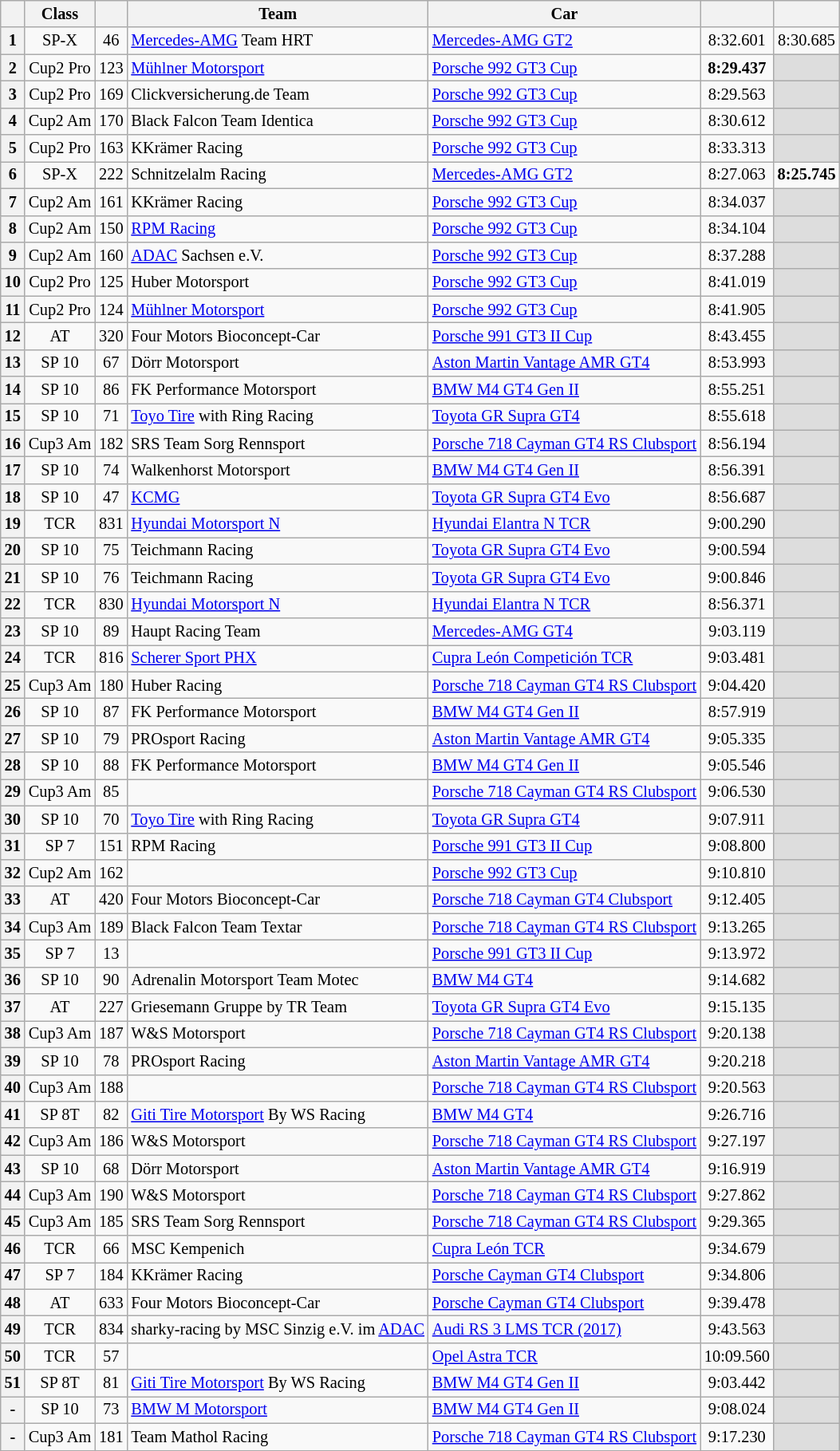<table class="wikitable" style="font-size: 85%;">
<tr>
<th scope="col"></th>
<th scope="col">Class</th>
<th scope="col"></th>
<th scope="col">Team</th>
<th scope="col">Car</th>
<th scope="col"></th>
<th scope="col"></th>
</tr>
<tr>
<th>1</th>
<td align="center">SP-X</td>
<td align="center">46</td>
<td> <a href='#'>Mercedes-AMG</a> Team HRT</td>
<td><a href='#'>Mercedes-AMG GT2</a></td>
<td align="center">8:32.601</td>
<td align="center">8:30.685</td>
</tr>
<tr>
<th>2</th>
<td align="center">Cup2 Pro</td>
<td align="center">123</td>
<td> <a href='#'>Mühlner Motorsport</a></td>
<td><a href='#'>Porsche 992 GT3 Cup</a></td>
<td align="center"><strong>8:29.437</strong></td>
<td style="background:#ddd;"></td>
</tr>
<tr>
<th>3</th>
<td align="center">Cup2 Pro</td>
<td align="center">169</td>
<td> Clickversicherung.de Team</td>
<td><a href='#'>Porsche 992 GT3 Cup</a></td>
<td align="center">8:29.563</td>
<td style="background:#ddd;"></td>
</tr>
<tr>
<th>4</th>
<td align="center">Cup2 Am</td>
<td align="center">170</td>
<td> Black Falcon Team Identica</td>
<td><a href='#'>Porsche 992 GT3 Cup</a></td>
<td align="center">8:30.612</td>
<td style="background:#ddd;"></td>
</tr>
<tr>
<th>5</th>
<td align="center">Cup2 Pro</td>
<td align="center">163</td>
<td> KKrämer Racing</td>
<td><a href='#'>Porsche 992 GT3 Cup</a></td>
<td align="center">8:33.313</td>
<td style="background:#ddd;"></td>
</tr>
<tr>
<th>6</th>
<td align="center">SP-X</td>
<td align="center">222</td>
<td> Schnitzelalm Racing</td>
<td><a href='#'>Mercedes-AMG GT2</a></td>
<td align="center">8:27.063</td>
<td align="center"><strong>8:25.745</strong></td>
</tr>
<tr>
<th>7</th>
<td align="center">Cup2 Am</td>
<td align="center">161</td>
<td> KKrämer Racing</td>
<td><a href='#'>Porsche 992 GT3 Cup</a></td>
<td align="center">8:34.037</td>
<td style="background:#ddd;"></td>
</tr>
<tr>
<th>8</th>
<td align="center">Cup2 Am</td>
<td align="center">150</td>
<td> <a href='#'>RPM Racing</a></td>
<td><a href='#'>Porsche 992 GT3 Cup</a></td>
<td align="center">8:34.104</td>
<td style="background:#ddd;"></td>
</tr>
<tr>
<th>9</th>
<td align="center">Cup2 Am</td>
<td align="center">160</td>
<td> <a href='#'>ADAC</a> Sachsen e.V.</td>
<td><a href='#'>Porsche 992 GT3 Cup</a></td>
<td align="center">8:37.288</td>
<td style="background:#ddd;"></td>
</tr>
<tr>
<th>10</th>
<td align="center">Cup2 Pro</td>
<td align="center">125</td>
<td> Huber Motorsport</td>
<td><a href='#'>Porsche 992 GT3 Cup</a></td>
<td align="center">8:41.019</td>
<td style="background:#ddd;"></td>
</tr>
<tr>
<th>11</th>
<td align="center">Cup2 Pro</td>
<td align="center">124</td>
<td> <a href='#'>Mühlner Motorsport</a></td>
<td><a href='#'>Porsche 992 GT3 Cup</a></td>
<td align="center">8:41.905</td>
<td style="background:#ddd;"></td>
</tr>
<tr>
<th>12</th>
<td align="center">AT</td>
<td align="center">320</td>
<td> Four Motors Bioconcept-Car</td>
<td><a href='#'>Porsche 991 GT3 II Cup</a></td>
<td align="center">8:43.455</td>
<td style="background:#ddd;"></td>
</tr>
<tr>
<th>13</th>
<td align="center">SP 10</td>
<td align="center">67</td>
<td> Dörr Motorsport</td>
<td><a href='#'>Aston Martin Vantage AMR GT4</a></td>
<td align="center">8:53.993</td>
<td style="background:#ddd;"></td>
</tr>
<tr>
<th>14</th>
<td align="center">SP 10</td>
<td align="center">86</td>
<td> FK Performance Motorsport</td>
<td><a href='#'>BMW M4 GT4 Gen II</a></td>
<td align="center">8:55.251</td>
<td style="background:#ddd;"></td>
</tr>
<tr>
<th>15</th>
<td align="center">SP 10</td>
<td align="center">71</td>
<td> <a href='#'>Toyo Tire</a> with Ring Racing</td>
<td><a href='#'>Toyota GR Supra GT4</a></td>
<td align="center">8:55.618</td>
<td style="background:#ddd;"></td>
</tr>
<tr>
<th>16</th>
<td align="center">Cup3 Am</td>
<td align="center">182</td>
<td> SRS Team Sorg Rennsport</td>
<td><a href='#'>Porsche 718 Cayman GT4 RS Clubsport</a></td>
<td align="center">8:56.194</td>
<td style="background:#ddd;"></td>
</tr>
<tr>
<th>17</th>
<td align="center">SP 10</td>
<td align="center">74</td>
<td> Walkenhorst Motorsport</td>
<td><a href='#'>BMW M4 GT4 Gen II</a></td>
<td align="center">8:56.391</td>
<td style="background:#ddd;"></td>
</tr>
<tr>
<th>18</th>
<td align="center">SP 10</td>
<td align="center">47</td>
<td> <a href='#'>KCMG</a></td>
<td><a href='#'>Toyota GR Supra GT4 Evo</a></td>
<td align="center">8:56.687</td>
<td style="background:#ddd;"></td>
</tr>
<tr>
<th>19</th>
<td align="center">TCR</td>
<td align="center">831</td>
<td> <a href='#'>Hyundai Motorsport N</a></td>
<td><a href='#'>Hyundai Elantra N TCR</a></td>
<td align="center">9:00.290</td>
<td style="background:#ddd;"></td>
</tr>
<tr>
<th>20</th>
<td align="center">SP 10</td>
<td align="center">75</td>
<td> Teichmann Racing</td>
<td><a href='#'>Toyota GR Supra GT4 Evo</a></td>
<td align="center">9:00.594</td>
<td style="background:#ddd;"></td>
</tr>
<tr>
<th>21</th>
<td align="center">SP 10</td>
<td align="center">76</td>
<td> Teichmann Racing</td>
<td><a href='#'>Toyota GR Supra GT4 Evo</a></td>
<td align="center">9:00.846</td>
<td style="background:#ddd;"></td>
</tr>
<tr>
<th>22</th>
<td align="center">TCR</td>
<td align="center">830</td>
<td> <a href='#'>Hyundai Motorsport N</a></td>
<td><a href='#'>Hyundai Elantra N TCR</a></td>
<td align="center">8:56.371</td>
<td style="background:#ddd;"></td>
</tr>
<tr>
<th>23</th>
<td align="center">SP 10</td>
<td align="center">89</td>
<td> Haupt Racing Team</td>
<td><a href='#'>Mercedes-AMG GT4</a></td>
<td align="center">9:03.119</td>
<td style="background:#ddd;"></td>
</tr>
<tr>
<th>24</th>
<td align="center">TCR</td>
<td align="center">816</td>
<td> <a href='#'>Scherer Sport PHX</a></td>
<td><a href='#'>Cupra León Competición TCR</a></td>
<td align="center">9:03.481</td>
<td style="background:#ddd;"></td>
</tr>
<tr>
<th>25</th>
<td align="center">Cup3 Am</td>
<td align="center">180</td>
<td> Huber Racing</td>
<td><a href='#'>Porsche 718 Cayman GT4 RS Clubsport</a></td>
<td align="center">9:04.420</td>
<td style="background:#ddd;"></td>
</tr>
<tr>
<th>26</th>
<td align="center">SP 10</td>
<td align="center">87</td>
<td> FK Performance Motorsport</td>
<td><a href='#'>BMW M4 GT4 Gen II</a></td>
<td align="center">8:57.919</td>
<td style="background:#ddd;"></td>
</tr>
<tr>
<th>27</th>
<td align="center">SP 10</td>
<td align="center">79</td>
<td> PROsport Racing</td>
<td><a href='#'>Aston Martin Vantage AMR GT4</a></td>
<td align="center">9:05.335</td>
<td style="background:#ddd;"></td>
</tr>
<tr>
<th>28</th>
<td align="center">SP 10</td>
<td align="center">88</td>
<td> FK Performance Motorsport</td>
<td><a href='#'>BMW M4 GT4 Gen II</a></td>
<td align="center">9:05.546</td>
<td style="background:#ddd;"></td>
</tr>
<tr>
<th>29</th>
<td align="center">Cup3 Am</td>
<td align="center">85</td>
<td></td>
<td><a href='#'>Porsche 718 Cayman GT4 RS Clubsport</a></td>
<td align="center">9:06.530</td>
<td style="background:#ddd;"></td>
</tr>
<tr>
<th>30</th>
<td align="center">SP 10</td>
<td align="center">70</td>
<td> <a href='#'>Toyo Tire</a> with Ring Racing</td>
<td><a href='#'>Toyota GR Supra GT4</a></td>
<td align="center">9:07.911</td>
<td style="background:#ddd;"></td>
</tr>
<tr>
<th>31</th>
<td align="center">SP 7</td>
<td align="center">151</td>
<td> RPM Racing</td>
<td><a href='#'>Porsche 991 GT3 II Cup</a></td>
<td align="center">9:08.800</td>
<td style="background:#ddd;"></td>
</tr>
<tr>
<th>32</th>
<td align="center">Cup2 Am</td>
<td align="center">162</td>
<td></td>
<td><a href='#'>Porsche 992 GT3 Cup</a></td>
<td align="center">9:10.810</td>
<td style="background:#ddd;"></td>
</tr>
<tr>
<th>33</th>
<td align="center">AT</td>
<td align="center">420</td>
<td> Four Motors Bioconcept-Car</td>
<td><a href='#'>Porsche 718 Cayman GT4 Clubsport</a></td>
<td align="center">9:12.405</td>
<td style="background:#ddd;"></td>
</tr>
<tr>
<th>34</th>
<td align="center">Cup3 Am</td>
<td align="center">189</td>
<td> Black Falcon Team Textar</td>
<td><a href='#'>Porsche 718 Cayman GT4 RS Clubsport</a></td>
<td align="center">9:13.265</td>
<td style="background:#ddd;"></td>
</tr>
<tr>
<th>35</th>
<td align="center">SP 7</td>
<td align="center">13</td>
<td></td>
<td><a href='#'>Porsche 991 GT3 II Cup</a></td>
<td align="center">9:13.972</td>
<td style="background:#ddd;"></td>
</tr>
<tr>
<th>36</th>
<td align="center">SP 10</td>
<td align="center">90</td>
<td> Adrenalin Motorsport Team Motec</td>
<td><a href='#'>BMW M4 GT4</a></td>
<td align="center">9:14.682</td>
<td style="background:#ddd;"></td>
</tr>
<tr>
<th>37</th>
<td align="center">AT</td>
<td align="center">227</td>
<td> Griesemann Gruppe by TR Team</td>
<td><a href='#'>Toyota GR Supra GT4 Evo</a></td>
<td align="center">9:15.135</td>
<td style="background:#ddd;"></td>
</tr>
<tr>
<th>38</th>
<td align="center">Cup3 Am</td>
<td align="center">187</td>
<td> W&S Motorsport</td>
<td><a href='#'>Porsche 718 Cayman GT4 RS Clubsport</a></td>
<td align="center">9:20.138</td>
<td style="background:#ddd;"></td>
</tr>
<tr>
<th>39</th>
<td align="center">SP 10</td>
<td align="center">78</td>
<td> PROsport Racing</td>
<td><a href='#'>Aston Martin Vantage AMR GT4</a></td>
<td align="center">9:20.218</td>
<td style="background:#ddd;"></td>
</tr>
<tr>
<th>40</th>
<td align="center">Cup3 Am</td>
<td align="center">188</td>
<td></td>
<td><a href='#'>Porsche 718 Cayman GT4 RS Clubsport</a></td>
<td align="center">9:20.563</td>
<td style="background:#ddd;"></td>
</tr>
<tr>
<th>41</th>
<td align="center">SP 8T</td>
<td align="center">82</td>
<td> <a href='#'>Giti Tire Motorsport</a> By WS Racing</td>
<td><a href='#'>BMW M4 GT4</a></td>
<td align="center">9:26.716</td>
<td style="background:#ddd;"></td>
</tr>
<tr>
<th>42</th>
<td align="center">Cup3 Am</td>
<td align="center">186</td>
<td> W&S Motorsport</td>
<td><a href='#'>Porsche 718 Cayman GT4 RS Clubsport</a></td>
<td align="center">9:27.197</td>
<td style="background:#ddd;"></td>
</tr>
<tr>
<th>43</th>
<td align="center">SP 10</td>
<td align="center">68</td>
<td> Dörr Motorsport</td>
<td><a href='#'>Aston Martin Vantage AMR GT4</a></td>
<td align="center">9:16.919</td>
<td style="background:#ddd;"></td>
</tr>
<tr>
<th>44</th>
<td align="center">Cup3 Am</td>
<td align="center">190</td>
<td> W&S Motorsport</td>
<td><a href='#'>Porsche 718 Cayman GT4 RS Clubsport</a></td>
<td align="center">9:27.862</td>
<td style="background:#ddd;"></td>
</tr>
<tr>
<th>45</th>
<td align="center">Cup3 Am</td>
<td align="center">185</td>
<td> SRS Team Sorg Rennsport</td>
<td><a href='#'>Porsche 718 Cayman GT4 RS Clubsport</a></td>
<td align="center">9:29.365</td>
<td style="background:#ddd;"></td>
</tr>
<tr>
<th>46</th>
<td align="center">TCR</td>
<td align="center">66</td>
<td> MSC Kempenich</td>
<td><a href='#'>Cupra León TCR</a></td>
<td align="center">9:34.679</td>
<td style="background:#ddd;"></td>
</tr>
<tr>
<th>47</th>
<td align="center">SP 7</td>
<td align="center">184</td>
<td> KKrämer Racing</td>
<td><a href='#'>Porsche Cayman GT4 Clubsport</a></td>
<td align="center">9:34.806</td>
<td style="background:#ddd;"></td>
</tr>
<tr>
<th>48</th>
<td align="center">AT</td>
<td align="center">633</td>
<td> Four Motors Bioconcept-Car</td>
<td><a href='#'>Porsche Cayman GT4 Clubsport</a></td>
<td align="center">9:39.478</td>
<td style="background:#ddd;"></td>
</tr>
<tr>
<th>49</th>
<td align="center">TCR</td>
<td align="center">834</td>
<td> sharky-racing by MSC Sinzig e.V. im <a href='#'>ADAC</a></td>
<td><a href='#'>Audi RS 3 LMS TCR (2017)</a></td>
<td align="center">9:43.563</td>
<td style="background:#ddd;"></td>
</tr>
<tr>
<th>50</th>
<td align="center">TCR</td>
<td align="center">57</td>
<td></td>
<td><a href='#'>Opel Astra TCR</a></td>
<td align="center">10:09.560</td>
<td style="background:#ddd;"></td>
</tr>
<tr>
<th>51</th>
<td align="center">SP 8T</td>
<td align="center">81</td>
<td> <a href='#'>Giti Tire Motorsport</a> By WS Racing</td>
<td><a href='#'>BMW M4 GT4 Gen II</a></td>
<td align="center">9:03.442</td>
<td style="background:#ddd;"></td>
</tr>
<tr>
<th>-</th>
<td align="center">SP 10</td>
<td align="center">73</td>
<td> <a href='#'>BMW M Motorsport</a></td>
<td><a href='#'>BMW M4 GT4 Gen II</a></td>
<td align="center">9:08.024</td>
<td style="background:#ddd;"></td>
</tr>
<tr>
<th>-</th>
<td align="center">Cup3 Am</td>
<td align="center">181</td>
<td> Team Mathol Racing</td>
<td><a href='#'>Porsche 718 Cayman GT4 RS Clubsport</a></td>
<td align="center">9:17.230</td>
<td style="background:#ddd;"></td>
</tr>
<tr>
</tr>
</table>
